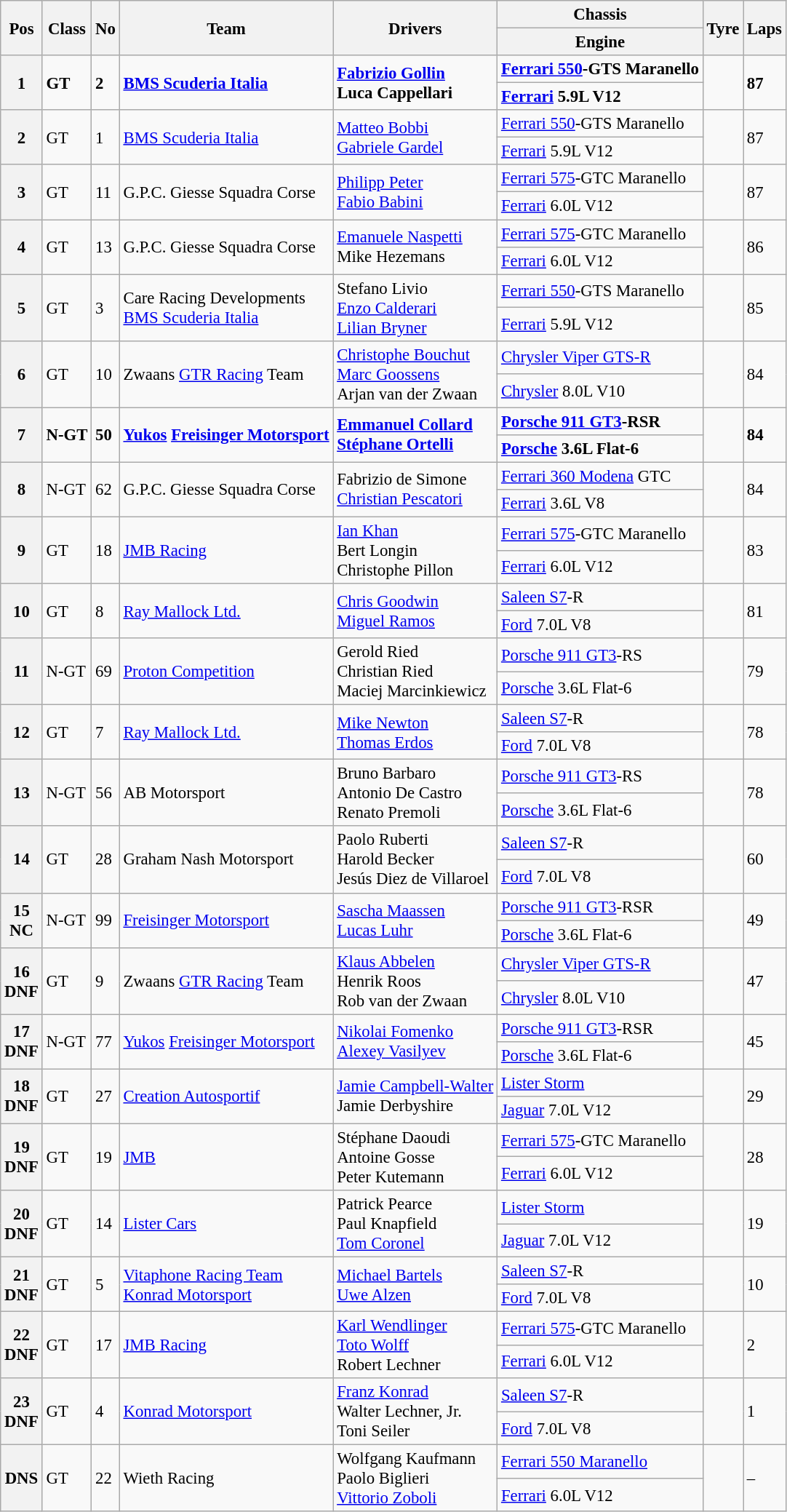<table class="wikitable" style="font-size: 95%;">
<tr>
<th rowspan=2>Pos</th>
<th rowspan=2>Class</th>
<th rowspan=2>No</th>
<th rowspan=2>Team</th>
<th rowspan=2>Drivers</th>
<th>Chassis</th>
<th rowspan=2>Tyre</th>
<th rowspan=2>Laps</th>
</tr>
<tr>
<th>Engine</th>
</tr>
<tr style="font-weight:bold">
<th rowspan=2>1</th>
<td rowspan=2>GT</td>
<td rowspan=2>2</td>
<td rowspan=2> <a href='#'>BMS Scuderia Italia</a></td>
<td rowspan=2> <a href='#'>Fabrizio Gollin</a><br> Luca Cappellari</td>
<td><a href='#'>Ferrari 550</a>-GTS Maranello</td>
<td rowspan=2></td>
<td rowspan=2>87</td>
</tr>
<tr style="font-weight:bold">
<td><a href='#'>Ferrari</a> 5.9L V12</td>
</tr>
<tr>
<th rowspan=2>2</th>
<td rowspan=2>GT</td>
<td rowspan=2>1</td>
<td rowspan=2> <a href='#'>BMS Scuderia Italia</a></td>
<td rowspan=2> <a href='#'>Matteo Bobbi</a><br> <a href='#'>Gabriele Gardel</a></td>
<td><a href='#'>Ferrari 550</a>-GTS Maranello</td>
<td rowspan=2></td>
<td rowspan=2>87</td>
</tr>
<tr>
<td><a href='#'>Ferrari</a> 5.9L V12</td>
</tr>
<tr>
<th rowspan=2>3</th>
<td rowspan=2>GT</td>
<td rowspan=2>11</td>
<td rowspan=2> G.P.C. Giesse Squadra Corse</td>
<td rowspan=2> <a href='#'>Philipp Peter</a><br> <a href='#'>Fabio Babini</a></td>
<td><a href='#'>Ferrari 575</a>-GTC Maranello</td>
<td rowspan=2></td>
<td rowspan=2>87</td>
</tr>
<tr>
<td><a href='#'>Ferrari</a> 6.0L V12</td>
</tr>
<tr>
<th rowspan=2>4</th>
<td rowspan=2>GT</td>
<td rowspan=2>13</td>
<td rowspan=2> G.P.C. Giesse Squadra Corse</td>
<td rowspan=2> <a href='#'>Emanuele Naspetti</a><br> Mike Hezemans</td>
<td><a href='#'>Ferrari 575</a>-GTC Maranello</td>
<td rowspan=2></td>
<td rowspan=2>86</td>
</tr>
<tr>
<td><a href='#'>Ferrari</a> 6.0L V12</td>
</tr>
<tr>
<th rowspan=2>5</th>
<td rowspan=2>GT</td>
<td rowspan=2>3</td>
<td rowspan=2> Care Racing Developments<br> <a href='#'>BMS Scuderia Italia</a></td>
<td rowspan=2> Stefano Livio<br> <a href='#'>Enzo Calderari</a><br> <a href='#'>Lilian Bryner</a></td>
<td><a href='#'>Ferrari 550</a>-GTS Maranello</td>
<td rowspan=2></td>
<td rowspan=2>85</td>
</tr>
<tr>
<td><a href='#'>Ferrari</a> 5.9L V12</td>
</tr>
<tr>
<th rowspan=2>6</th>
<td rowspan=2>GT</td>
<td rowspan=2>10</td>
<td rowspan=2> Zwaans <a href='#'>GTR Racing</a> Team</td>
<td rowspan=2> <a href='#'>Christophe Bouchut</a><br> <a href='#'>Marc Goossens</a><br> Arjan van der Zwaan</td>
<td><a href='#'>Chrysler Viper GTS-R</a></td>
<td rowspan=2></td>
<td rowspan=2>84</td>
</tr>
<tr>
<td><a href='#'>Chrysler</a> 8.0L V10</td>
</tr>
<tr style="font-weight:bold">
<th rowspan=2>7</th>
<td rowspan=2>N-GT</td>
<td rowspan=2>50</td>
<td rowspan=2> <a href='#'>Yukos</a> <a href='#'>Freisinger Motorsport</a></td>
<td rowspan=2> <a href='#'>Emmanuel Collard</a><br> <a href='#'>Stéphane Ortelli</a></td>
<td><a href='#'>Porsche 911 GT3</a>-RSR</td>
<td rowspan=2></td>
<td rowspan=2>84</td>
</tr>
<tr style="font-weight:bold">
<td><a href='#'>Porsche</a> 3.6L Flat-6</td>
</tr>
<tr>
<th rowspan=2>8</th>
<td rowspan=2>N-GT</td>
<td rowspan=2>62</td>
<td rowspan=2> G.P.C. Giesse Squadra Corse</td>
<td rowspan=2> Fabrizio de Simone<br> <a href='#'>Christian Pescatori</a></td>
<td><a href='#'>Ferrari 360 Modena</a> GTC</td>
<td rowspan=2></td>
<td rowspan=2>84</td>
</tr>
<tr>
<td><a href='#'>Ferrari</a> 3.6L V8</td>
</tr>
<tr>
<th rowspan=2>9</th>
<td rowspan=2>GT</td>
<td rowspan=2>18</td>
<td rowspan=2> <a href='#'>JMB Racing</a></td>
<td rowspan=2> <a href='#'>Ian Khan</a><br> Bert Longin<br> Christophe Pillon</td>
<td><a href='#'>Ferrari 575</a>-GTC Maranello</td>
<td rowspan=2></td>
<td rowspan=2>83</td>
</tr>
<tr>
<td><a href='#'>Ferrari</a> 6.0L V12</td>
</tr>
<tr>
<th rowspan=2>10</th>
<td rowspan=2>GT</td>
<td rowspan=2>8</td>
<td rowspan=2> <a href='#'>Ray Mallock Ltd.</a></td>
<td rowspan=2> <a href='#'>Chris Goodwin</a><br> <a href='#'>Miguel Ramos</a></td>
<td><a href='#'>Saleen S7</a>-R</td>
<td rowspan=2></td>
<td rowspan=2>81</td>
</tr>
<tr>
<td><a href='#'>Ford</a> 7.0L V8</td>
</tr>
<tr>
<th rowspan=2>11</th>
<td rowspan=2>N-GT</td>
<td rowspan=2>69</td>
<td rowspan=2> <a href='#'>Proton Competition</a></td>
<td rowspan=2> Gerold Ried<br> Christian Ried<br> Maciej Marcinkiewicz</td>
<td><a href='#'>Porsche 911 GT3</a>-RS</td>
<td rowspan=2></td>
<td rowspan=2>79</td>
</tr>
<tr>
<td><a href='#'>Porsche</a> 3.6L Flat-6</td>
</tr>
<tr>
<th rowspan=2>12</th>
<td rowspan=2>GT</td>
<td rowspan=2>7</td>
<td rowspan=2> <a href='#'>Ray Mallock Ltd.</a></td>
<td rowspan=2> <a href='#'>Mike Newton</a><br> <a href='#'>Thomas Erdos</a></td>
<td><a href='#'>Saleen S7</a>-R</td>
<td rowspan=2></td>
<td rowspan=2>78</td>
</tr>
<tr>
<td><a href='#'>Ford</a> 7.0L V8</td>
</tr>
<tr>
<th rowspan=2>13</th>
<td rowspan=2>N-GT</td>
<td rowspan=2>56</td>
<td rowspan=2> AB Motorsport</td>
<td rowspan=2> Bruno Barbaro<br> Antonio De Castro<br> Renato Premoli</td>
<td><a href='#'>Porsche 911 GT3</a>-RS</td>
<td rowspan=2></td>
<td rowspan=2>78</td>
</tr>
<tr>
<td><a href='#'>Porsche</a> 3.6L Flat-6</td>
</tr>
<tr>
<th rowspan=2>14</th>
<td rowspan=2>GT</td>
<td rowspan=2>28</td>
<td rowspan=2> Graham Nash Motorsport</td>
<td rowspan=2> Paolo Ruberti<br> Harold Becker<br> Jesús Diez de Villaroel</td>
<td><a href='#'>Saleen S7</a>-R</td>
<td rowspan=2></td>
<td rowspan=2>60</td>
</tr>
<tr>
<td><a href='#'>Ford</a> 7.0L V8</td>
</tr>
<tr>
<th rowspan=2>15<br>NC</th>
<td rowspan=2>N-GT</td>
<td rowspan=2>99</td>
<td rowspan=2> <a href='#'>Freisinger Motorsport</a></td>
<td rowspan=2> <a href='#'>Sascha Maassen</a><br> <a href='#'>Lucas Luhr</a></td>
<td><a href='#'>Porsche 911 GT3</a>-RSR</td>
<td rowspan=2></td>
<td rowspan=2>49</td>
</tr>
<tr>
<td><a href='#'>Porsche</a> 3.6L Flat-6</td>
</tr>
<tr>
<th rowspan=2>16<br>DNF</th>
<td rowspan=2>GT</td>
<td rowspan=2>9</td>
<td rowspan=2> Zwaans <a href='#'>GTR Racing</a> Team</td>
<td rowspan=2> <a href='#'>Klaus Abbelen</a><br> Henrik Roos<br> Rob van der Zwaan</td>
<td><a href='#'>Chrysler Viper GTS-R</a></td>
<td rowspan=2></td>
<td rowspan=2>47</td>
</tr>
<tr>
<td><a href='#'>Chrysler</a> 8.0L V10</td>
</tr>
<tr>
<th rowspan=2>17<br>DNF</th>
<td rowspan=2>N-GT</td>
<td rowspan=2>77</td>
<td rowspan=2> <a href='#'>Yukos</a> <a href='#'>Freisinger Motorsport</a></td>
<td rowspan=2> <a href='#'>Nikolai Fomenko</a><br> <a href='#'>Alexey Vasilyev</a></td>
<td><a href='#'>Porsche 911 GT3</a>-RSR</td>
<td rowspan=2></td>
<td rowspan=2>45</td>
</tr>
<tr>
<td><a href='#'>Porsche</a> 3.6L Flat-6</td>
</tr>
<tr>
<th rowspan=2>18<br>DNF</th>
<td rowspan=2>GT</td>
<td rowspan=2>27</td>
<td rowspan=2> <a href='#'>Creation Autosportif</a></td>
<td rowspan=2> <a href='#'>Jamie Campbell-Walter</a><br> Jamie Derbyshire</td>
<td><a href='#'>Lister Storm</a></td>
<td rowspan=2></td>
<td rowspan=2>29</td>
</tr>
<tr>
<td><a href='#'>Jaguar</a> 7.0L V12</td>
</tr>
<tr>
<th rowspan=2>19<br>DNF</th>
<td rowspan=2>GT</td>
<td rowspan=2>19</td>
<td rowspan=2> <a href='#'>JMB</a></td>
<td rowspan=2> Stéphane Daoudi<br> Antoine Gosse<br> Peter Kutemann</td>
<td><a href='#'>Ferrari 575</a>-GTC Maranello</td>
<td rowspan=2></td>
<td rowspan=2>28</td>
</tr>
<tr>
<td><a href='#'>Ferrari</a> 6.0L V12</td>
</tr>
<tr>
<th rowspan=2>20<br>DNF</th>
<td rowspan=2>GT</td>
<td rowspan=2>14</td>
<td rowspan=2> <a href='#'>Lister Cars</a></td>
<td rowspan=2> Patrick Pearce<br> Paul Knapfield<br> <a href='#'>Tom Coronel</a></td>
<td><a href='#'>Lister Storm</a></td>
<td rowspan=2></td>
<td rowspan=2>19</td>
</tr>
<tr>
<td><a href='#'>Jaguar</a> 7.0L V12</td>
</tr>
<tr>
<th rowspan=2>21<br>DNF</th>
<td rowspan=2>GT</td>
<td rowspan=2>5</td>
<td rowspan=2> <a href='#'>Vitaphone Racing Team</a><br> <a href='#'>Konrad Motorsport</a></td>
<td rowspan=2> <a href='#'>Michael Bartels</a><br> <a href='#'>Uwe Alzen</a></td>
<td><a href='#'>Saleen S7</a>-R</td>
<td rowspan=2></td>
<td rowspan=2>10</td>
</tr>
<tr>
<td><a href='#'>Ford</a> 7.0L V8</td>
</tr>
<tr>
<th rowspan=2>22<br>DNF</th>
<td rowspan=2>GT</td>
<td rowspan=2>17</td>
<td rowspan=2> <a href='#'>JMB Racing</a></td>
<td rowspan=2> <a href='#'>Karl Wendlinger</a><br> <a href='#'>Toto Wolff</a><br> Robert Lechner</td>
<td><a href='#'>Ferrari 575</a>-GTC Maranello</td>
<td rowspan=2></td>
<td rowspan=2>2</td>
</tr>
<tr>
<td><a href='#'>Ferrari</a> 6.0L V12</td>
</tr>
<tr>
<th rowspan=2>23<br>DNF</th>
<td rowspan=2>GT</td>
<td rowspan=2>4</td>
<td rowspan=2> <a href='#'>Konrad Motorsport</a></td>
<td rowspan=2> <a href='#'>Franz Konrad</a><br> Walter Lechner, Jr.<br> Toni Seiler</td>
<td><a href='#'>Saleen S7</a>-R</td>
<td rowspan=2></td>
<td rowspan=2>1</td>
</tr>
<tr>
<td><a href='#'>Ford</a> 7.0L V8</td>
</tr>
<tr>
<th rowspan=2>DNS</th>
<td rowspan=2>GT</td>
<td rowspan=2>22</td>
<td rowspan=2> Wieth Racing</td>
<td rowspan=2> Wolfgang Kaufmann<br> Paolo Biglieri<br> <a href='#'>Vittorio Zoboli</a></td>
<td><a href='#'>Ferrari 550 Maranello</a></td>
<td rowspan=2></td>
<td rowspan=2>–</td>
</tr>
<tr>
<td><a href='#'>Ferrari</a> 6.0L V12</td>
</tr>
</table>
